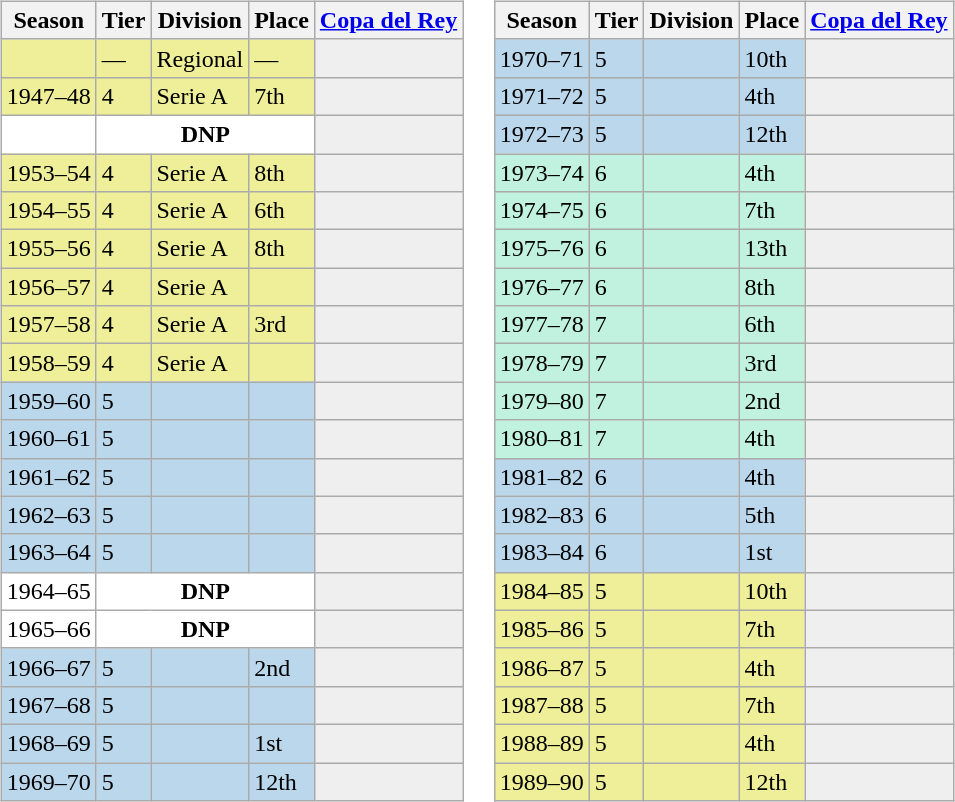<table>
<tr>
<td valign="top" width=0%><br><table class="wikitable">
<tr style="background:#f0f6fa;">
<th>Season</th>
<th>Tier</th>
<th>Division</th>
<th>Place</th>
<th><a href='#'>Copa del Rey</a></th>
</tr>
<tr>
<td style="background:#EFEF99;"></td>
<td style="background:#EFEF99;">—</td>
<td style="background:#EFEF99;">Regional</td>
<td style="background:#EFEF99;">—</td>
<th style="background:#efefef;"></th>
</tr>
<tr>
<td style="background:#EFEF99;">1947–48</td>
<td style="background:#EFEF99;">4</td>
<td style="background:#EFEF99;">Serie A</td>
<td style="background:#EFEF99;">7th</td>
<th style="background:#efefef;"></th>
</tr>
<tr>
<td style="background:#FFFFFF;"></td>
<th style="background:#FFFFFF;" colspan="3">DNP</th>
<th style="background:#efefef;"></th>
</tr>
<tr>
<td style="background:#EFEF99;">1953–54</td>
<td style="background:#EFEF99;">4</td>
<td style="background:#EFEF99;">Serie A</td>
<td style="background:#EFEF99;">8th</td>
<th style="background:#efefef;"></th>
</tr>
<tr>
<td style="background:#EFEF99;">1954–55</td>
<td style="background:#EFEF99;">4</td>
<td style="background:#EFEF99;">Serie A</td>
<td style="background:#EFEF99;">6th</td>
<th style="background:#efefef;"></th>
</tr>
<tr>
<td style="background:#EFEF99;">1955–56</td>
<td style="background:#EFEF99;">4</td>
<td style="background:#EFEF99;">Serie A</td>
<td style="background:#EFEF99;">8th</td>
<th style="background:#efefef;"></th>
</tr>
<tr>
<td style="background:#EFEF99;">1956–57</td>
<td style="background:#EFEF99;">4</td>
<td style="background:#EFEF99;">Serie A</td>
<td style="background:#EFEF99;"></td>
<th style="background:#efefef;"></th>
</tr>
<tr>
<td style="background:#EFEF99;">1957–58</td>
<td style="background:#EFEF99;">4</td>
<td style="background:#EFEF99;">Serie A</td>
<td style="background:#EFEF99;">3rd</td>
<th style="background:#efefef;"></th>
</tr>
<tr>
<td style="background:#EFEF99;">1958–59</td>
<td style="background:#EFEF99;">4</td>
<td style="background:#EFEF99;">Serie A</td>
<td style="background:#EFEF99;"></td>
<th style="background:#efefef;"></th>
</tr>
<tr>
<td style="background:#BBD7EC;">1959–60</td>
<td style="background:#BBD7EC;">5</td>
<td style="background:#BBD7EC;"></td>
<td style="background:#BBD7EC;"></td>
<th style="background:#efefef;"></th>
</tr>
<tr>
<td style="background:#BBD7EC;">1960–61</td>
<td style="background:#BBD7EC;">5</td>
<td style="background:#BBD7EC;"></td>
<td style="background:#BBD7EC;"></td>
<th style="background:#efefef;"></th>
</tr>
<tr>
<td style="background:#BBD7EC;">1961–62</td>
<td style="background:#BBD7EC;">5</td>
<td style="background:#BBD7EC;"></td>
<td style="background:#BBD7EC;"></td>
<th style="background:#efefef;"></th>
</tr>
<tr>
<td style="background:#BBD7EC;">1962–63</td>
<td style="background:#BBD7EC;">5</td>
<td style="background:#BBD7EC;"></td>
<td style="background:#BBD7EC;"></td>
<th style="background:#efefef;"></th>
</tr>
<tr>
<td style="background:#BBD7EC;">1963–64</td>
<td style="background:#BBD7EC;">5</td>
<td style="background:#BBD7EC;"></td>
<td style="background:#BBD7EC;"></td>
<th style="background:#efefef;"></th>
</tr>
<tr>
<td style="background:#FFFFFF;">1964–65</td>
<th style="background:#FFFFFF;" colspan="3">DNP</th>
<th style="background:#efefef;"></th>
</tr>
<tr>
<td style="background:#FFFFFF;">1965–66</td>
<th style="background:#FFFFFF;" colspan="3">DNP</th>
<th style="background:#efefef;"></th>
</tr>
<tr>
<td style="background:#BBD7EC;">1966–67</td>
<td style="background:#BBD7EC;">5</td>
<td style="background:#BBD7EC;"></td>
<td style="background:#BBD7EC;">2nd</td>
<th style="background:#efefef;"></th>
</tr>
<tr>
<td style="background:#BBD7EC;">1967–68</td>
<td style="background:#BBD7EC;">5</td>
<td style="background:#BBD7EC;"></td>
<td style="background:#BBD7EC;"></td>
<th style="background:#efefef;"></th>
</tr>
<tr>
<td style="background:#BBD7EC;">1968–69</td>
<td style="background:#BBD7EC;">5</td>
<td style="background:#BBD7EC;"></td>
<td style="background:#BBD7EC;">1st</td>
<th style="background:#efefef;"></th>
</tr>
<tr>
<td style="background:#BBD7EC;">1969–70</td>
<td style="background:#BBD7EC;">5</td>
<td style="background:#BBD7EC;"></td>
<td style="background:#BBD7EC;">12th</td>
<th style="background:#efefef;"></th>
</tr>
</table>
</td>
<td valign="top" width=0%><br><table class="wikitable">
<tr style="background:#f0f6fa;">
<th>Season</th>
<th>Tier</th>
<th>Division</th>
<th>Place</th>
<th><a href='#'>Copa del Rey</a></th>
</tr>
<tr>
<td style="background:#BBD7EC;">1970–71</td>
<td style="background:#BBD7EC;">5</td>
<td style="background:#BBD7EC;"></td>
<td style="background:#BBD7EC;">10th</td>
<th style="background:#efefef;"></th>
</tr>
<tr>
<td style="background:#BBD7EC;">1971–72</td>
<td style="background:#BBD7EC;">5</td>
<td style="background:#BBD7EC;"></td>
<td style="background:#BBD7EC;">4th</td>
<th style="background:#efefef;"></th>
</tr>
<tr>
<td style="background:#BBD7EC;">1972–73</td>
<td style="background:#BBD7EC;">5</td>
<td style="background:#BBD7EC;"></td>
<td style="background:#BBD7EC;">12th</td>
<th style="background:#efefef;"></th>
</tr>
<tr>
<td style="background:#C0F2DF;">1973–74</td>
<td style="background:#C0F2DF;">6</td>
<td style="background:#C0F2DF;"></td>
<td style="background:#C0F2DF;">4th</td>
<th style="background:#efefef;"></th>
</tr>
<tr>
<td style="background:#C0F2DF;">1974–75</td>
<td style="background:#C0F2DF;">6</td>
<td style="background:#C0F2DF;"></td>
<td style="background:#C0F2DF;">7th</td>
<th style="background:#efefef;"></th>
</tr>
<tr>
<td style="background:#C0F2DF;">1975–76</td>
<td style="background:#C0F2DF;">6</td>
<td style="background:#C0F2DF;"></td>
<td style="background:#C0F2DF;">13th</td>
<th style="background:#efefef;"></th>
</tr>
<tr>
<td style="background:#C0F2DF;">1976–77</td>
<td style="background:#C0F2DF;">6</td>
<td style="background:#C0F2DF;"></td>
<td style="background:#C0F2DF;">8th</td>
<th style="background:#efefef;"></th>
</tr>
<tr>
<td style="background:#C0F2DF;">1977–78</td>
<td style="background:#C0F2DF;">7</td>
<td style="background:#C0F2DF;"></td>
<td style="background:#C0F2DF;">6th</td>
<th style="background:#efefef;"></th>
</tr>
<tr>
<td style="background:#C0F2DF;">1978–79</td>
<td style="background:#C0F2DF;">7</td>
<td style="background:#C0F2DF;"></td>
<td style="background:#C0F2DF;">3rd</td>
<th style="background:#efefef;"></th>
</tr>
<tr>
<td style="background:#C0F2DF;">1979–80</td>
<td style="background:#C0F2DF;">7</td>
<td style="background:#C0F2DF;"></td>
<td style="background:#C0F2DF;">2nd</td>
<th style="background:#efefef;"></th>
</tr>
<tr>
<td style="background:#C0F2DF;">1980–81</td>
<td style="background:#C0F2DF;">7</td>
<td style="background:#C0F2DF;"></td>
<td style="background:#C0F2DF;">4th</td>
<th style="background:#efefef;"></th>
</tr>
<tr>
<td style="background:#BBD7EC;">1981–82</td>
<td style="background:#BBD7EC;">6</td>
<td style="background:#BBD7EC;"></td>
<td style="background:#BBD7EC;">4th</td>
<th style="background:#efefef;"></th>
</tr>
<tr>
<td style="background:#BBD7EC;">1982–83</td>
<td style="background:#BBD7EC;">6</td>
<td style="background:#BBD7EC;"></td>
<td style="background:#BBD7EC;">5th</td>
<th style="background:#efefef;"></th>
</tr>
<tr>
<td style="background:#BBD7EC;">1983–84</td>
<td style="background:#BBD7EC;">6</td>
<td style="background:#BBD7EC;"></td>
<td style="background:#BBD7EC;">1st</td>
<th style="background:#efefef;"></th>
</tr>
<tr>
<td style="background:#EFEF99;">1984–85</td>
<td style="background:#EFEF99;">5</td>
<td style="background:#EFEF99;"></td>
<td style="background:#EFEF99;">10th</td>
<th style="background:#efefef;"></th>
</tr>
<tr>
<td style="background:#EFEF99;">1985–86</td>
<td style="background:#EFEF99;">5</td>
<td style="background:#EFEF99;"></td>
<td style="background:#EFEF99;">7th</td>
<th style="background:#efefef;"></th>
</tr>
<tr>
<td style="background:#EFEF99;">1986–87</td>
<td style="background:#EFEF99;">5</td>
<td style="background:#EFEF99;"></td>
<td style="background:#EFEF99;">4th</td>
<th style="background:#efefef;"></th>
</tr>
<tr>
<td style="background:#EFEF99;">1987–88</td>
<td style="background:#EFEF99;">5</td>
<td style="background:#EFEF99;"></td>
<td style="background:#EFEF99;">7th</td>
<th style="background:#efefef;"></th>
</tr>
<tr>
<td style="background:#EFEF99;">1988–89</td>
<td style="background:#EFEF99;">5</td>
<td style="background:#EFEF99;"></td>
<td style="background:#EFEF99;">4th</td>
<th style="background:#efefef;"></th>
</tr>
<tr>
<td style="background:#EFEF99;">1989–90</td>
<td style="background:#EFEF99;">5</td>
<td style="background:#EFEF99;"></td>
<td style="background:#EFEF99;">12th</td>
<th style="background:#efefef;"></th>
</tr>
</table>
</td>
</tr>
</table>
